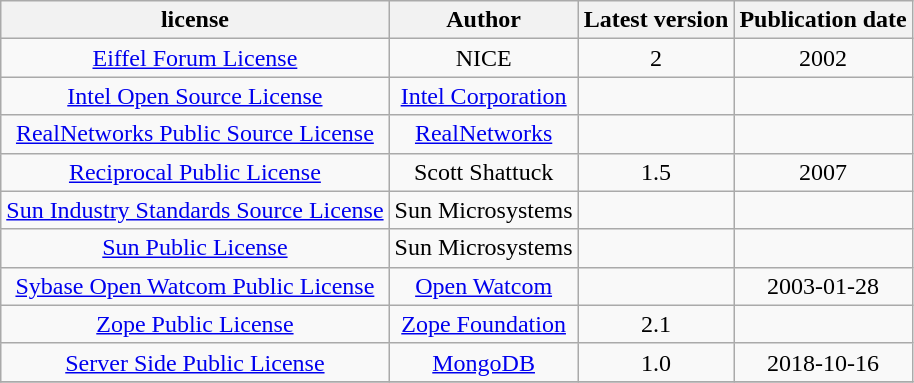<table class="wikitable sortable sort-under" style="text-align: center;">
<tr>
<th>license</th>
<th>Author</th>
<th>Latest version</th>
<th>Publication date</th>
</tr>
<tr>
<td><a href='#'>Eiffel Forum License</a></td>
<td>NICE</td>
<td>2</td>
<td>2002</td>
</tr>
<tr>
<td><a href='#'>Intel Open Source License</a></td>
<td><a href='#'>Intel Corporation</a></td>
<td></td>
<td></td>
</tr>
<tr>
<td><a href='#'>RealNetworks Public Source License</a></td>
<td><a href='#'>RealNetworks</a></td>
<td></td>
<td></td>
</tr>
<tr>
<td><a href='#'>Reciprocal Public License</a></td>
<td>Scott Shattuck</td>
<td>1.5</td>
<td>2007</td>
</tr>
<tr>
<td><a href='#'>Sun Industry Standards Source License</a></td>
<td>Sun Microsystems</td>
<td></td>
<td></td>
</tr>
<tr>
<td><a href='#'>Sun Public License</a></td>
<td>Sun Microsystems</td>
<td></td>
<td></td>
</tr>
<tr>
<td><a href='#'>Sybase Open Watcom Public License</a></td>
<td><a href='#'>Open Watcom</a></td>
<td></td>
<td>2003-01-28</td>
</tr>
<tr>
<td><a href='#'>Zope Public License</a></td>
<td><a href='#'>Zope Foundation</a></td>
<td>2.1</td>
<td></td>
</tr>
<tr>
<td><a href='#'>Server Side Public License</a></td>
<td><a href='#'>MongoDB</a></td>
<td>1.0</td>
<td>2018-10-16</td>
</tr>
<tr>
</tr>
</table>
